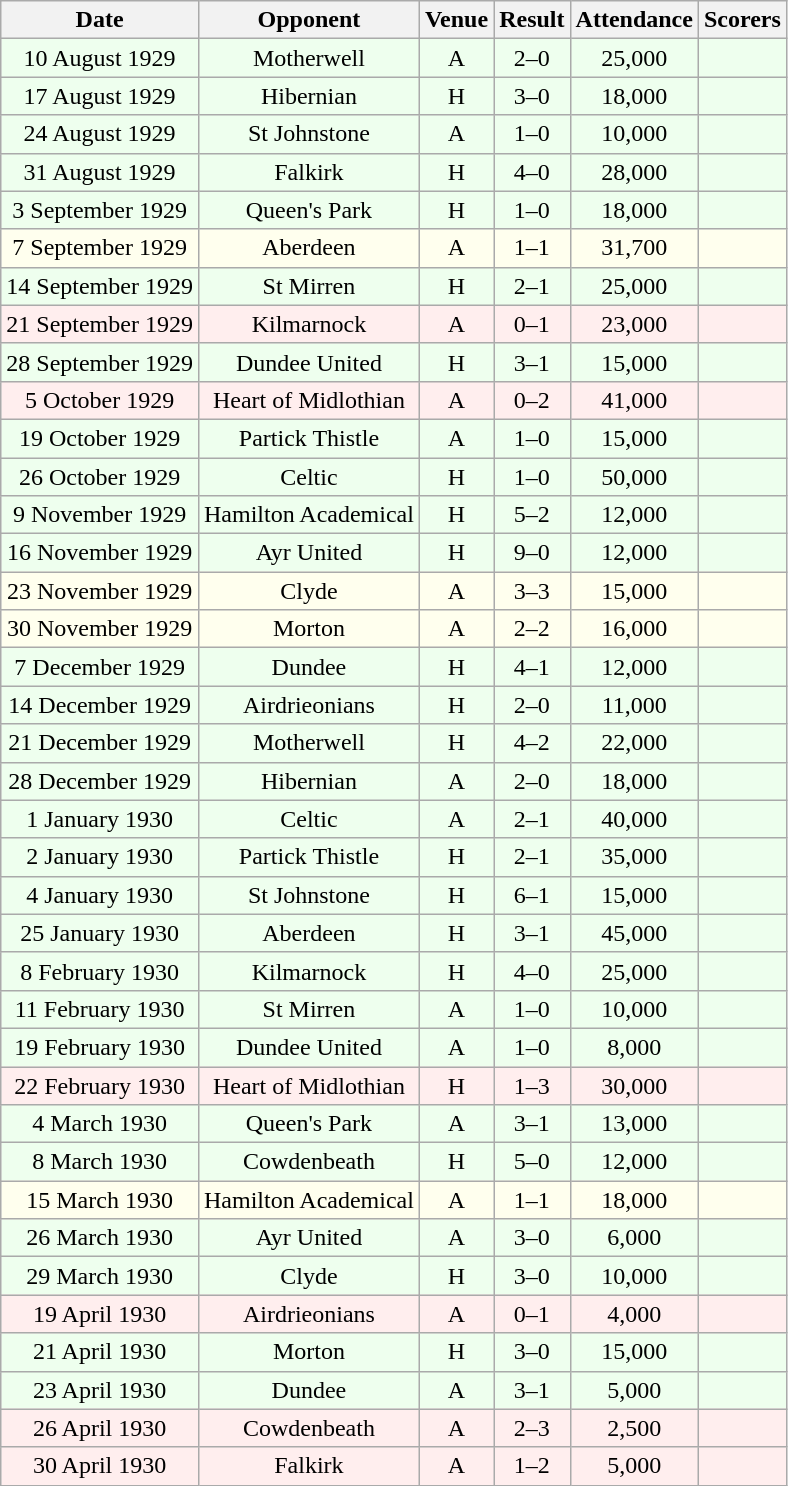<table class="wikitable sortable" style="font-size:100%; text-align:center">
<tr>
<th>Date</th>
<th>Opponent</th>
<th>Venue</th>
<th>Result</th>
<th>Attendance</th>
<th>Scorers</th>
</tr>
<tr bgcolor = "#EEFFEE">
<td>10 August 1929</td>
<td>Motherwell</td>
<td>A</td>
<td>2–0</td>
<td>25,000</td>
<td></td>
</tr>
<tr bgcolor = "#EEFFEE">
<td>17 August 1929</td>
<td>Hibernian</td>
<td>H</td>
<td>3–0</td>
<td>18,000</td>
<td></td>
</tr>
<tr bgcolor = "#EEFFEE">
<td>24 August 1929</td>
<td>St Johnstone</td>
<td>A</td>
<td>1–0</td>
<td>10,000</td>
<td></td>
</tr>
<tr bgcolor = "#EEFFEE">
<td>31 August 1929</td>
<td>Falkirk</td>
<td>H</td>
<td>4–0</td>
<td>28,000</td>
<td></td>
</tr>
<tr bgcolor = "#EEFFEE">
<td>3 September 1929</td>
<td>Queen's Park</td>
<td>H</td>
<td>1–0</td>
<td>18,000</td>
<td></td>
</tr>
<tr bgcolor = "#FFFFEE">
<td>7 September 1929</td>
<td>Aberdeen</td>
<td>A</td>
<td>1–1</td>
<td>31,700</td>
<td></td>
</tr>
<tr bgcolor = "#EEFFEE">
<td>14 September 1929</td>
<td>St Mirren</td>
<td>H</td>
<td>2–1</td>
<td>25,000</td>
<td></td>
</tr>
<tr bgcolor = "#FFEEEE">
<td>21 September 1929</td>
<td>Kilmarnock</td>
<td>A</td>
<td>0–1</td>
<td>23,000</td>
<td></td>
</tr>
<tr bgcolor = "#EEFFEE">
<td>28 September 1929</td>
<td>Dundee United</td>
<td>H</td>
<td>3–1</td>
<td>15,000</td>
<td></td>
</tr>
<tr bgcolor = "#FFEEEE">
<td>5 October 1929</td>
<td>Heart of Midlothian</td>
<td>A</td>
<td>0–2</td>
<td>41,000</td>
<td></td>
</tr>
<tr bgcolor = "#EEFFEE">
<td>19 October 1929</td>
<td>Partick Thistle</td>
<td>A</td>
<td>1–0</td>
<td>15,000</td>
<td></td>
</tr>
<tr bgcolor = "#EEFFEE">
<td>26 October 1929</td>
<td>Celtic</td>
<td>H</td>
<td>1–0</td>
<td>50,000</td>
<td></td>
</tr>
<tr bgcolor = "#EEFFEE">
<td>9 November 1929</td>
<td>Hamilton Academical</td>
<td>H</td>
<td>5–2</td>
<td>12,000</td>
<td></td>
</tr>
<tr bgcolor = "#EEFFEE">
<td>16 November 1929</td>
<td>Ayr United</td>
<td>H</td>
<td>9–0</td>
<td>12,000</td>
<td></td>
</tr>
<tr bgcolor = "#FFFFEE">
<td>23 November 1929</td>
<td>Clyde</td>
<td>A</td>
<td>3–3</td>
<td>15,000</td>
<td></td>
</tr>
<tr bgcolor = "#FFFFEE">
<td>30 November 1929</td>
<td>Morton</td>
<td>A</td>
<td>2–2</td>
<td>16,000</td>
<td></td>
</tr>
<tr bgcolor = "#EEFFEE">
<td>7 December 1929</td>
<td>Dundee</td>
<td>H</td>
<td>4–1</td>
<td>12,000</td>
<td></td>
</tr>
<tr bgcolor = "#EEFFEE">
<td>14 December 1929</td>
<td>Airdrieonians</td>
<td>H</td>
<td>2–0</td>
<td>11,000</td>
<td></td>
</tr>
<tr bgcolor = "#EEFFEE">
<td>21 December 1929</td>
<td>Motherwell</td>
<td>H</td>
<td>4–2</td>
<td>22,000</td>
<td></td>
</tr>
<tr bgcolor = "#EEFFEE">
<td>28 December 1929</td>
<td>Hibernian</td>
<td>A</td>
<td>2–0</td>
<td>18,000</td>
<td></td>
</tr>
<tr bgcolor = "#EEFFEE">
<td>1 January 1930</td>
<td>Celtic</td>
<td>A</td>
<td>2–1</td>
<td>40,000</td>
<td></td>
</tr>
<tr bgcolor = "#EEFFEE">
<td>2 January 1930</td>
<td>Partick Thistle</td>
<td>H</td>
<td>2–1</td>
<td>35,000</td>
<td></td>
</tr>
<tr bgcolor = "#EEFFEE">
<td>4 January 1930</td>
<td>St Johnstone</td>
<td>H</td>
<td>6–1</td>
<td>15,000</td>
<td></td>
</tr>
<tr bgcolor = "#EEFFEE">
<td>25 January 1930</td>
<td>Aberdeen</td>
<td>H</td>
<td>3–1</td>
<td>45,000</td>
<td></td>
</tr>
<tr bgcolor = "#EEFFEE">
<td>8 February 1930</td>
<td>Kilmarnock</td>
<td>H</td>
<td>4–0</td>
<td>25,000</td>
<td></td>
</tr>
<tr bgcolor = "#EEFFEE">
<td>11 February 1930</td>
<td>St Mirren</td>
<td>A</td>
<td>1–0</td>
<td>10,000</td>
<td></td>
</tr>
<tr bgcolor = "#EEFFEE">
<td>19 February 1930</td>
<td>Dundee United</td>
<td>A</td>
<td>1–0</td>
<td>8,000</td>
<td></td>
</tr>
<tr bgcolor = "#FFEEEE">
<td>22 February 1930</td>
<td>Heart of Midlothian</td>
<td>H</td>
<td>1–3</td>
<td>30,000</td>
<td></td>
</tr>
<tr bgcolor = "#EEFFEE">
<td>4 March 1930</td>
<td>Queen's Park</td>
<td>A</td>
<td>3–1</td>
<td>13,000</td>
<td></td>
</tr>
<tr bgcolor = "#EEFFEE">
<td>8 March 1930</td>
<td>Cowdenbeath</td>
<td>H</td>
<td>5–0</td>
<td>12,000</td>
<td></td>
</tr>
<tr bgcolor = "#FFFFEE">
<td>15 March 1930</td>
<td>Hamilton Academical</td>
<td>A</td>
<td>1–1</td>
<td>18,000</td>
<td></td>
</tr>
<tr bgcolor = "#EEFFEE">
<td>26 March 1930</td>
<td>Ayr United</td>
<td>A</td>
<td>3–0</td>
<td>6,000</td>
<td></td>
</tr>
<tr bgcolor = "#EEFFEE">
<td>29 March 1930</td>
<td>Clyde</td>
<td>H</td>
<td>3–0</td>
<td>10,000</td>
<td></td>
</tr>
<tr bgcolor = "#FFEEEE">
<td>19 April 1930</td>
<td>Airdrieonians</td>
<td>A</td>
<td>0–1</td>
<td>4,000</td>
<td></td>
</tr>
<tr bgcolor = "#EEFFEE">
<td>21 April 1930</td>
<td>Morton</td>
<td>H</td>
<td>3–0</td>
<td>15,000</td>
<td></td>
</tr>
<tr bgcolor = "#EEFFEE">
<td>23 April 1930</td>
<td>Dundee</td>
<td>A</td>
<td>3–1</td>
<td>5,000</td>
<td></td>
</tr>
<tr bgcolor = "#FFEEEE">
<td>26 April 1930</td>
<td>Cowdenbeath</td>
<td>A</td>
<td>2–3</td>
<td>2,500</td>
<td></td>
</tr>
<tr bgcolor = "#FFEEEE">
<td>30 April 1930</td>
<td>Falkirk</td>
<td>A</td>
<td>1–2</td>
<td>5,000</td>
<td></td>
</tr>
</table>
